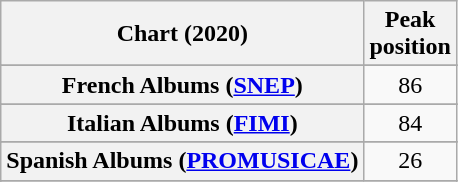<table class="wikitable sortable plainrowheaders" style="text-align:center">
<tr>
<th scope="col">Chart (2020)</th>
<th scope="col">Peak<br>position</th>
</tr>
<tr>
</tr>
<tr>
</tr>
<tr>
</tr>
<tr>
</tr>
<tr>
</tr>
<tr>
<th scope="row">French Albums (<a href='#'>SNEP</a>)</th>
<td>86</td>
</tr>
<tr>
</tr>
<tr>
<th scope="row">Italian Albums (<a href='#'>FIMI</a>)</th>
<td>84</td>
</tr>
<tr>
</tr>
<tr>
<th scope="row">Spanish Albums (<a href='#'>PROMUSICAE</a>)</th>
<td>26</td>
</tr>
<tr>
</tr>
<tr>
</tr>
</table>
